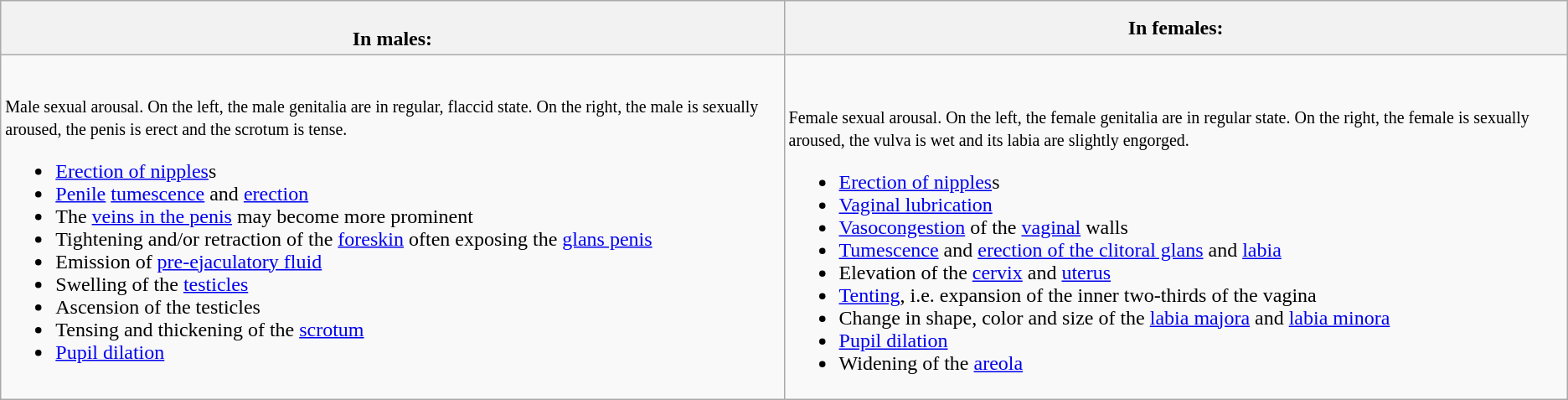<table class=wikitable>
<tr>
<th style="width:50%"><br>In males:</th>
<th>In females:</th>
</tr>
<tr>
<td><br><small>Male sexual arousal. On the left, the male genitalia are in regular, flaccid state. On the right, the male is sexually aroused, the penis is erect and the scrotum is tense.</small><br><ul><li><a href='#'>Erection of nipples</a>s</li><li><a href='#'>Penile</a> <a href='#'>tumescence</a> and <a href='#'>erection</a></li><li>The <a href='#'>veins in the penis</a> may become more prominent</li><li>Tightening and/or retraction of the <a href='#'>foreskin</a> often exposing the <a href='#'>glans penis</a></li><li>Emission of <a href='#'>pre-ejaculatory fluid</a></li><li>Swelling of the <a href='#'>testicles</a></li><li>Ascension of the testicles</li><li>Tensing and thickening of the <a href='#'>scrotum</a></li><li><a href='#'>Pupil dilation</a></li></ul></td>
<td><br><br><small>Female sexual arousal. On the left, the female genitalia are in regular state. On the right, the female is sexually aroused, the vulva is wet and its labia are slightly engorged.</small><ul><li><a href='#'>Erection of nipples</a>s</li><li><a href='#'>Vaginal lubrication</a></li><li><a href='#'>Vasocongestion</a> of the <a href='#'>vaginal</a> walls</li><li><a href='#'>Tumescence</a> and <a href='#'>erection of the clitoral glans</a> and <a href='#'>labia</a></li><li>Elevation of the <a href='#'>cervix</a> and <a href='#'>uterus</a></li><li><a href='#'>Tenting</a>, i.e. expansion of the inner two-thirds of the vagina</li><li>Change in shape, color and size of the <a href='#'>labia majora</a> and <a href='#'>labia minora</a></li><li><a href='#'>Pupil dilation</a></li><li>Widening of the <a href='#'>areola</a></li></ul></td>
</tr>
</table>
